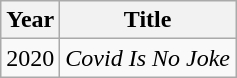<table class="wikitable">
<tr>
<th>Year</th>
<th>Title</th>
</tr>
<tr>
<td>2020</td>
<td><em>Covid Is No Joke</em></td>
</tr>
</table>
